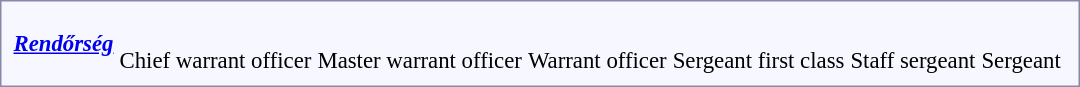<table style="border:1px solid #8888aa; background-color:#f7f8ff; padding:5px; font-size:95%; margin: 0px 12px 12px 0px;">
<tr style="text-align:center;">
<td rowspan=2><strong> <em><a href='#'>Rendőrség</a><strong><em></td>
<td colspan=6></td>
<td colspan=1></td>
<td colspan=1></td>
<td colspan=2></td>
<td colspan=6></td>
<td colspan=6></td>
<td colspan=14 rowspan=2></td>
</tr>
<tr style="text-align:center;">
<td colspan=6><br>Chief warrant officer</td>
<td colspan=1><br>Master warrant officer</td>
<td colspan=1><br>Warrant officer</td>
<td colspan=2><br>Sergeant first class</td>
<td colspan=6><br>Staff sergeant</td>
<td colspan=6><br>Sergeant</td>
</tr>
</table>
